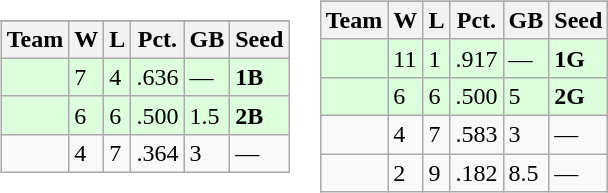<table>
<tr>
<td><br><table class=wikitable>
<tr>
</tr>
<tr>
<th>Team</th>
<th>W</th>
<th>L</th>
<th>Pct.</th>
<th>GB</th>
<th>Seed</th>
</tr>
<tr bgcolor=ddffdd>
<td></td>
<td>7</td>
<td>4</td>
<td>.636</td>
<td>—</td>
<td><strong>1B</strong></td>
</tr>
<tr bgcolor=ddffdd>
<td></td>
<td>6</td>
<td>6</td>
<td>.500</td>
<td>1.5</td>
<td><strong>2B</strong></td>
</tr>
<tr>
<td></td>
<td>4</td>
<td>7</td>
<td>.364</td>
<td>3</td>
<td>—</td>
</tr>
</table>
</td>
<td><br><table class="wikitable">
<tr>
</tr>
<tr>
<th>Team</th>
<th>W</th>
<th>L</th>
<th>Pct.</th>
<th>GB</th>
<th>Seed</th>
</tr>
<tr bgcolor=ddffdd>
<td></td>
<td>11</td>
<td>1</td>
<td>.917</td>
<td>—</td>
<td><strong>1G</strong></td>
</tr>
<tr bgcolor=ddffdd>
<td></td>
<td>6</td>
<td>6</td>
<td>.500</td>
<td>5</td>
<td><strong>2G</strong></td>
</tr>
<tr>
<td></td>
<td>4</td>
<td>7</td>
<td>.583</td>
<td>3</td>
<td>—</td>
</tr>
<tr>
<td></td>
<td>2</td>
<td>9</td>
<td>.182</td>
<td>8.5</td>
<td>—</td>
</tr>
</table>
</td>
</tr>
</table>
